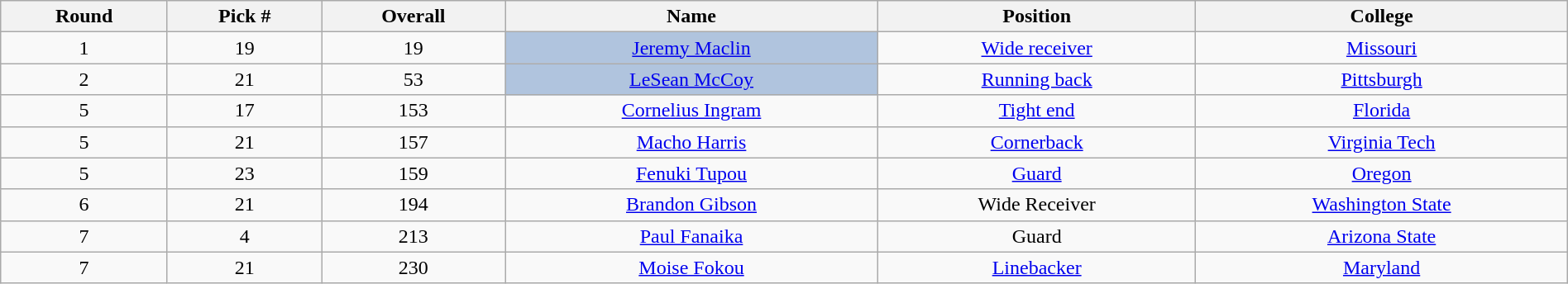<table class="wikitable sortable sortable" style="width: 100%; text-align:center">
<tr>
<th>Round</th>
<th>Pick #</th>
<th>Overall</th>
<th>Name</th>
<th>Position</th>
<th>College</th>
</tr>
<tr>
<td>1</td>
<td>19</td>
<td>19</td>
<td bgcolor=lightsteelblue><a href='#'>Jeremy Maclin</a></td>
<td><a href='#'>Wide receiver</a></td>
<td><a href='#'>Missouri</a></td>
</tr>
<tr>
<td>2</td>
<td>21</td>
<td>53</td>
<td bgcolor=lightsteelblue><a href='#'>LeSean McCoy</a></td>
<td><a href='#'>Running back</a></td>
<td><a href='#'>Pittsburgh</a></td>
</tr>
<tr>
<td>5</td>
<td>17</td>
<td>153</td>
<td><a href='#'>Cornelius Ingram</a></td>
<td><a href='#'>Tight end</a></td>
<td><a href='#'>Florida</a></td>
</tr>
<tr>
<td>5</td>
<td>21</td>
<td>157</td>
<td><a href='#'>Macho Harris</a></td>
<td><a href='#'>Cornerback</a></td>
<td><a href='#'>Virginia Tech</a></td>
</tr>
<tr>
<td>5</td>
<td>23</td>
<td>159</td>
<td><a href='#'>Fenuki Tupou</a></td>
<td><a href='#'>Guard</a></td>
<td><a href='#'>Oregon</a></td>
</tr>
<tr>
<td>6</td>
<td>21</td>
<td>194</td>
<td><a href='#'>Brandon Gibson</a></td>
<td>Wide Receiver</td>
<td><a href='#'>Washington State</a></td>
</tr>
<tr>
<td>7</td>
<td>4</td>
<td>213</td>
<td><a href='#'>Paul Fanaika</a></td>
<td>Guard</td>
<td><a href='#'>Arizona State</a></td>
</tr>
<tr>
<td>7</td>
<td>21</td>
<td>230</td>
<td><a href='#'>Moise Fokou</a></td>
<td><a href='#'>Linebacker</a></td>
<td><a href='#'>Maryland</a></td>
</tr>
</table>
